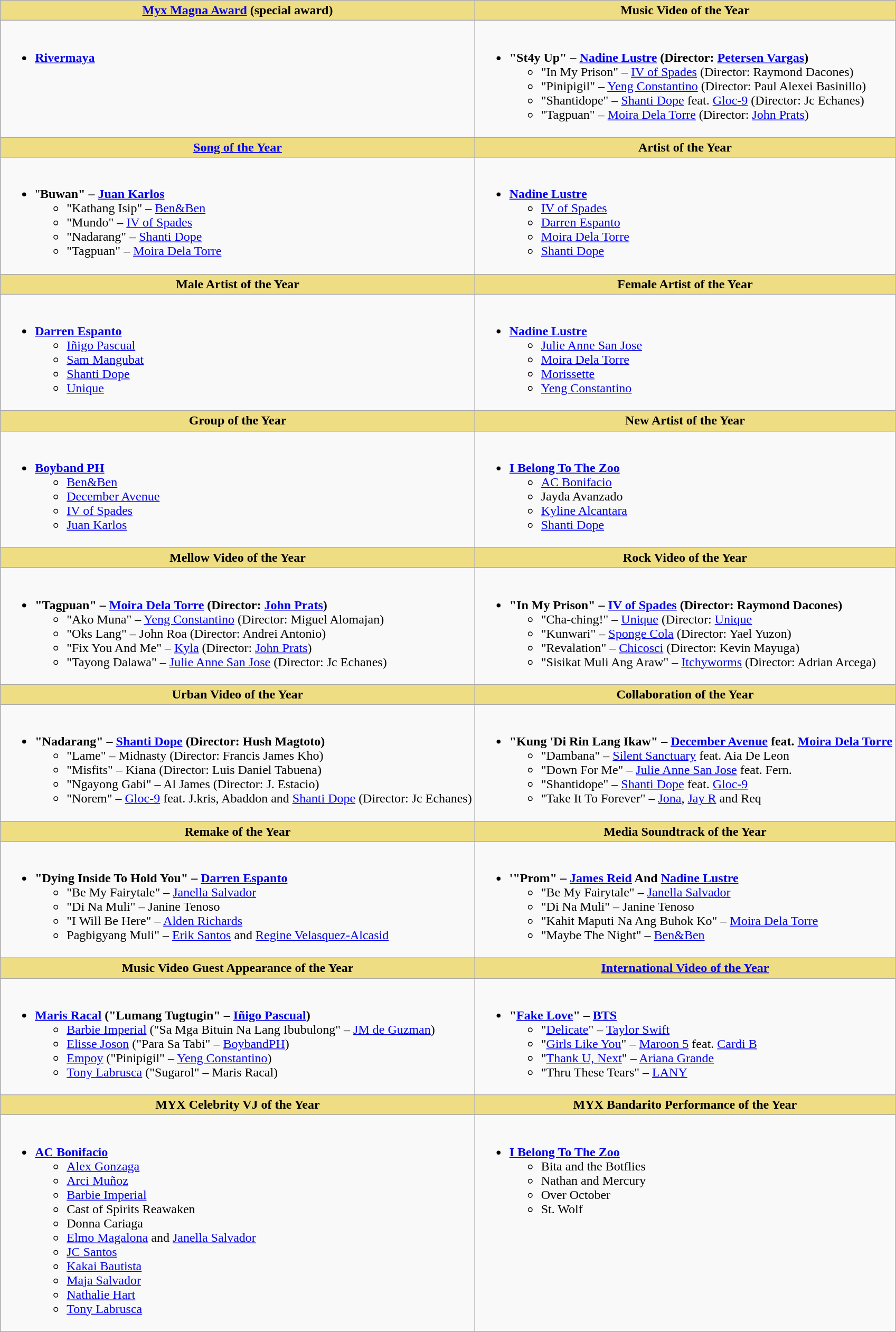<table class="wikitable" style="width=150%;">
<tr>
<th ! style="background:#EEDD82; width=;"50%"><a href='#'>Myx Magna Award</a> (special award)</th>
<th ! style="background:#EEDD82; width=;"50%">Music Video of the Year</th>
</tr>
<tr>
<td valign="top"><br><ul><li><strong><a href='#'>Rivermaya</a></strong></li></ul></td>
<td valign="top"><br><ul><li><strong>"St4y Up" – <a href='#'>Nadine Lustre</a> (Director: <a href='#'>Petersen Vargas</a>)</strong><ul><li>"In My Prison" – <a href='#'>IV of Spades</a> (Director: Raymond Dacones)</li><li>"Pinipigil" – <a href='#'>Yeng Constantino</a> (Director: Paul Alexei Basinillo)</li><li>"Shantidope" – <a href='#'>Shanti Dope</a> feat. <a href='#'>Gloc-9</a> (Director: Jc Echanes)</li><li>"Tagpuan" – <a href='#'>Moira Dela Torre</a> (Director: <a href='#'>John Prats</a>)</li></ul></li></ul></td>
</tr>
<tr>
<th ! style="background:#EEDD82; width=;"50%"><a href='#'>Song of the Year</a></th>
<th ! style="background:#EEDD82; width=;"50%">Artist of the Year</th>
</tr>
<tr>
<td valign="top"><br><ul><li>"<strong>Buwan" – <a href='#'>Juan Karlos</a></strong><ul><li>"Kathang Isip" – <a href='#'>Ben&Ben</a></li><li>"Mundo" – <a href='#'>IV of Spades</a></li><li>"Nadarang" – <a href='#'>Shanti Dope</a></li><li>"Tagpuan" – <a href='#'>Moira Dela Torre</a></li></ul></li></ul></td>
<td valign="top"><br><ul><li><strong><a href='#'>Nadine Lustre</a></strong><ul><li><a href='#'>IV of Spades</a></li><li><a href='#'>Darren Espanto</a></li><li><a href='#'>Moira Dela Torre</a></li><li><a href='#'>Shanti Dope</a></li></ul></li></ul></td>
</tr>
<tr>
<th ! style="background:#EEDD82; width=;"50%">Male Artist of the Year</th>
<th ! style="background:#EEDD82; width=;"50%">Female Artist of the Year</th>
</tr>
<tr>
<td valign="top"><br><ul><li><strong><a href='#'>Darren Espanto</a></strong><ul><li><a href='#'>Iñigo Pascual</a></li><li><a href='#'>Sam Mangubat</a></li><li><a href='#'>Shanti Dope</a></li><li><a href='#'>Unique</a></li></ul></li></ul></td>
<td valign="top"><br><ul><li><strong><a href='#'>Nadine Lustre</a></strong><ul><li><a href='#'>Julie Anne San Jose</a></li><li><a href='#'>Moira Dela Torre</a></li><li><a href='#'>Morissette</a></li><li><a href='#'>Yeng Constantino</a></li></ul></li></ul></td>
</tr>
<tr>
<th ! style="background:#EEDD82; width=;"50%">Group of the Year</th>
<th ! style="background:#EEDD82; width=;"50%">New Artist of the Year</th>
</tr>
<tr>
<td valign="top"><br><ul><li><strong><a href='#'>Boyband PH</a></strong><ul><li><a href='#'>Ben&Ben</a></li><li><a href='#'>December Avenue</a></li><li><a href='#'>IV of Spades</a></li><li><a href='#'>Juan Karlos</a></li></ul></li></ul></td>
<td valign="top"><br><ul><li><strong><a href='#'>I Belong To The Zoo</a></strong><ul><li><a href='#'>AC Bonifacio</a></li><li>Jayda Avanzado</li><li><a href='#'>Kyline Alcantara</a></li><li><a href='#'>Shanti Dope</a></li></ul></li></ul></td>
</tr>
<tr>
<th ! style="background:#EEDD82; width=;"50%">Mellow Video of the Year</th>
<th ! style="background:#EEDD82; width=;"50%">Rock Video of the Year</th>
</tr>
<tr>
<td valign="top"><br><ul><li><strong>"Tagpuan" – <a href='#'>Moira Dela Torre</a> (Director: <a href='#'>John Prats</a>)</strong><ul><li>"Ako Muna" – <a href='#'>Yeng Constantino</a> (Director: Miguel Alomajan)</li><li>"Oks Lang" – John Roa (Director: Andrei Antonio)</li><li>"Fix You And Me" – <a href='#'>Kyla</a> (Director: <a href='#'>John Prats</a>)</li><li>"Tayong Dalawa" – <a href='#'>Julie Anne San Jose</a> (Director: Jc Echanes)</li></ul></li></ul></td>
<td valign="top"><br><ul><li><strong>"In My Prison" – <a href='#'>IV of Spades</a> (Director: Raymond Dacones)</strong><ul><li>"Cha-ching!" – <a href='#'>Unique</a> (Director: <a href='#'>Unique</a></li><li>"Kunwari" – <a href='#'>Sponge Cola</a> (Director: Yael Yuzon)</li><li>"Revalation" – <a href='#'>Chicosci</a> (Director: Kevin Mayuga)</li><li>"Sisikat Muli Ang Araw" – <a href='#'>Itchyworms</a> (Director: Adrian Arcega)</li></ul></li></ul></td>
</tr>
<tr>
<th ! style="background:#EEDD82; width=;"50%">Urban Video of the Year</th>
<th ! style="background:#EEDD82; width=;"50%">Collaboration of the Year</th>
</tr>
<tr>
<td valign="top"><br><ul><li><strong>"Nadarang" – <a href='#'>Shanti Dope</a> (Director: Hush Magtoto)</strong><ul><li>"Lame" – Midnasty (Director: Francis James Kho)</li><li>"Misfits" – Kiana (Director: Luis Daniel Tabuena)</li><li>"Ngayong Gabi" – Al James (Director: J. Estacio)</li><li>"Norem" – <a href='#'>Gloc-9</a> feat. J.kris, Abaddon and <a href='#'>Shanti Dope</a> (Director: Jc Echanes)</li></ul></li></ul></td>
<td valign="top"><br><ul><li><strong>"Kung 'Di Rin Lang Ikaw" – <a href='#'>December Avenue</a> feat. <a href='#'>Moira Dela Torre</a></strong><ul><li>"Dambana" – <a href='#'>Silent Sanctuary</a> feat. Aia De Leon</li><li>"Down For Me" – <a href='#'>Julie Anne San Jose</a> feat. Fern.</li><li>"Shantidope" – <a href='#'>Shanti Dope</a> feat. <a href='#'>Gloc-9</a></li><li>"Take It To Forever" – <a href='#'>Jona</a>, <a href='#'>Jay R</a> and Req</li></ul></li></ul></td>
</tr>
<tr>
<th ! style="background:#EEDD82; width=;"50%">Remake of the Year</th>
<th ! style="background:#EEDD82; width=;"50%">Media Soundtrack of the Year</th>
</tr>
<tr>
<td valign="top"><br><ul><li><strong>"Dying Inside To Hold You" – <a href='#'>Darren Espanto</a></strong><ul><li>"Be My Fairytale" – <a href='#'>Janella Salvador</a></li><li>"Di Na Muli" – Janine Tenoso</li><li>"I Will Be Here" – <a href='#'>Alden Richards</a></li><li>Pagbigyang Muli" – <a href='#'>Erik Santos</a> and <a href='#'>Regine Velasquez-Alcasid</a></li></ul></li></ul></td>
<td valign="top"><br><ul><li><strong>'"Prom" – <a href='#'>James Reid</a> And <a href='#'>Nadine Lustre</a></strong><ul><li>"Be My Fairytale" – <a href='#'>Janella Salvador</a></li><li>"Di Na Muli" – Janine Tenoso</li><li>"Kahit Maputi Na Ang Buhok Ko" – <a href='#'>Moira Dela Torre</a></li><li>"Maybe The Night" – <a href='#'>Ben&Ben</a></li></ul></li></ul></td>
</tr>
<tr>
<th ! style="background:#EEDD82; width=;"50%">Music Video Guest Appearance of the Year</th>
<th ! style="background:#EEDD82; width=;"50%"><a href='#'>International Video of the Year</a></th>
</tr>
<tr>
<td valign="top"><br><ul><li><strong><a href='#'>Maris Racal</a> ("Lumang Tugtugin" – <a href='#'>Iñigo Pascual</a>)</strong><ul><li><a href='#'>Barbie Imperial</a> ("Sa Mga Bituin Na Lang Ibubulong" – <a href='#'>JM de Guzman</a>)</li><li><a href='#'>Elisse Joson</a> ("Para Sa Tabi" – <a href='#'>BoybandPH</a>)</li><li><a href='#'>Empoy</a> ("Pinipigil" – <a href='#'>Yeng Constantino</a>)</li><li><a href='#'>Tony Labrusca</a> ("Sugarol" – Maris Racal)</li></ul></li></ul></td>
<td valign="top"><br><ul><li><strong>"<a href='#'>Fake Love</a>" – <a href='#'>BTS</a></strong><ul><li>"<a href='#'>Delicate</a>" – <a href='#'>Taylor Swift</a></li><li>"<a href='#'>Girls Like You</a>" – <a href='#'>Maroon 5</a> feat. <a href='#'>Cardi B</a></li><li>"<a href='#'>Thank U, Next</a>" – <a href='#'>Ariana Grande</a></li><li>"Thru These Tears" – <a href='#'>LANY</a></li></ul></li></ul></td>
</tr>
<tr>
<th ! style="background:#EEDD82; width=;"50%">MYX Celebrity VJ of the Year</th>
<th ! style="background:#EEDD82; width=;"50%">MYX Bandarito Performance of the Year</th>
</tr>
<tr>
<td valign="top"><br><ul><li><strong><a href='#'>AC Bonifacio</a></strong><ul><li><a href='#'>Alex Gonzaga</a></li><li><a href='#'>Arci Muñoz</a></li><li><a href='#'>Barbie Imperial</a></li><li>Cast of Spirits Reawaken</li><li>Donna Cariaga</li><li><a href='#'>Elmo Magalona</a> and <a href='#'>Janella Salvador</a></li><li><a href='#'>JC Santos</a></li><li><a href='#'>Kakai Bautista</a></li><li><a href='#'>Maja Salvador</a></li><li><a href='#'>Nathalie Hart</a></li><li><a href='#'>Tony Labrusca</a></li></ul></li></ul></td>
<td valign="top"><br><ul><li><strong><a href='#'>I Belong To The Zoo</a></strong><ul><li>Bita and the Botflies</li><li>Nathan and Mercury</li><li>Over October</li><li>St. Wolf</li></ul></li></ul></td>
</tr>
</table>
